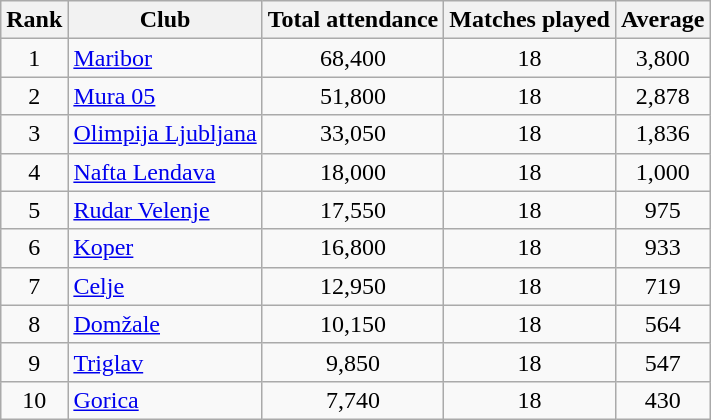<table class="wikitable">
<tr>
<th>Rank</th>
<th>Club</th>
<th>Total attendance</th>
<th>Matches played</th>
<th>Average</th>
</tr>
<tr>
<td align=center>1</td>
<td><a href='#'>Maribor</a></td>
<td align=center>68,400</td>
<td align=center>18</td>
<td align=center>3,800</td>
</tr>
<tr>
<td align=center>2</td>
<td><a href='#'>Mura 05</a></td>
<td align=center>51,800</td>
<td align=center>18</td>
<td align=center>2,878</td>
</tr>
<tr>
<td align=center>3</td>
<td><a href='#'>Olimpija Ljubljana</a></td>
<td align=center>33,050</td>
<td align=center>18</td>
<td align=center>1,836</td>
</tr>
<tr>
<td align=center>4</td>
<td><a href='#'>Nafta Lendava</a></td>
<td align=center>18,000</td>
<td align=center>18</td>
<td align=center>1,000</td>
</tr>
<tr>
<td align=center>5</td>
<td><a href='#'>Rudar Velenje</a></td>
<td align=center>17,550</td>
<td align=center>18</td>
<td align=center>975</td>
</tr>
<tr>
<td align=center>6</td>
<td><a href='#'>Koper</a></td>
<td align=center>16,800</td>
<td align=center>18</td>
<td align=center>933</td>
</tr>
<tr>
<td align=center>7</td>
<td><a href='#'>Celje</a></td>
<td align=center>12,950</td>
<td align=center>18</td>
<td align=center>719</td>
</tr>
<tr>
<td align=center>8</td>
<td><a href='#'>Domžale</a></td>
<td align=center>10,150</td>
<td align=center>18</td>
<td align=center>564</td>
</tr>
<tr>
<td align=center>9</td>
<td><a href='#'>Triglav</a></td>
<td align=center>9,850</td>
<td align=center>18</td>
<td align=center>547</td>
</tr>
<tr>
<td align=center>10</td>
<td><a href='#'>Gorica</a></td>
<td align=center>7,740</td>
<td align=center>18</td>
<td align=center>430</td>
</tr>
</table>
